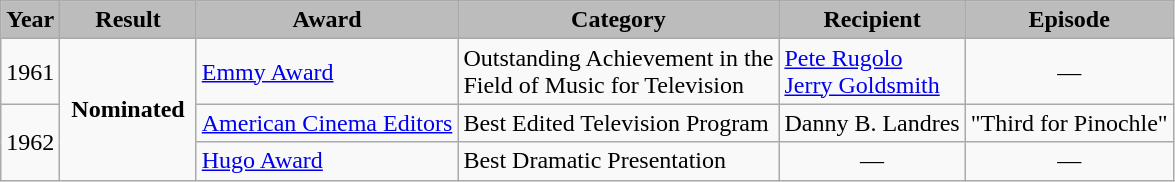<table class="wikitable">
<tr>
<th style="background:#bcbcbc;">Year</th>
<th style="background:#bcbcbc;">Result</th>
<th style="background:#bcbcbc;">Award</th>
<th style="background:#bcbcbc;">Category</th>
<th style="background:#bcbcbc;">Recipient</th>
<th style="background:#bcbcbc;">Episode</th>
</tr>
<tr>
<td>1961</td>
<td rowspan=3><strong> Nominated </strong></td>
<td><a href='#'>Emmy Award</a></td>
<td>Outstanding Achievement in the<br>Field of Music for Television</td>
<td><a href='#'>Pete Rugolo</a><br><a href='#'>Jerry Goldsmith</a></td>
<td align="center">—</td>
</tr>
<tr>
<td rowspan=2>1962</td>
<td><a href='#'>American Cinema Editors</a></td>
<td>Best Edited Television Program</td>
<td>Danny B. Landres</td>
<td>"Third for Pinochle"</td>
</tr>
<tr>
<td><a href='#'>Hugo Award</a></td>
<td>Best Dramatic Presentation</td>
<td align="center">—</td>
<td align="center">—</td>
</tr>
</table>
